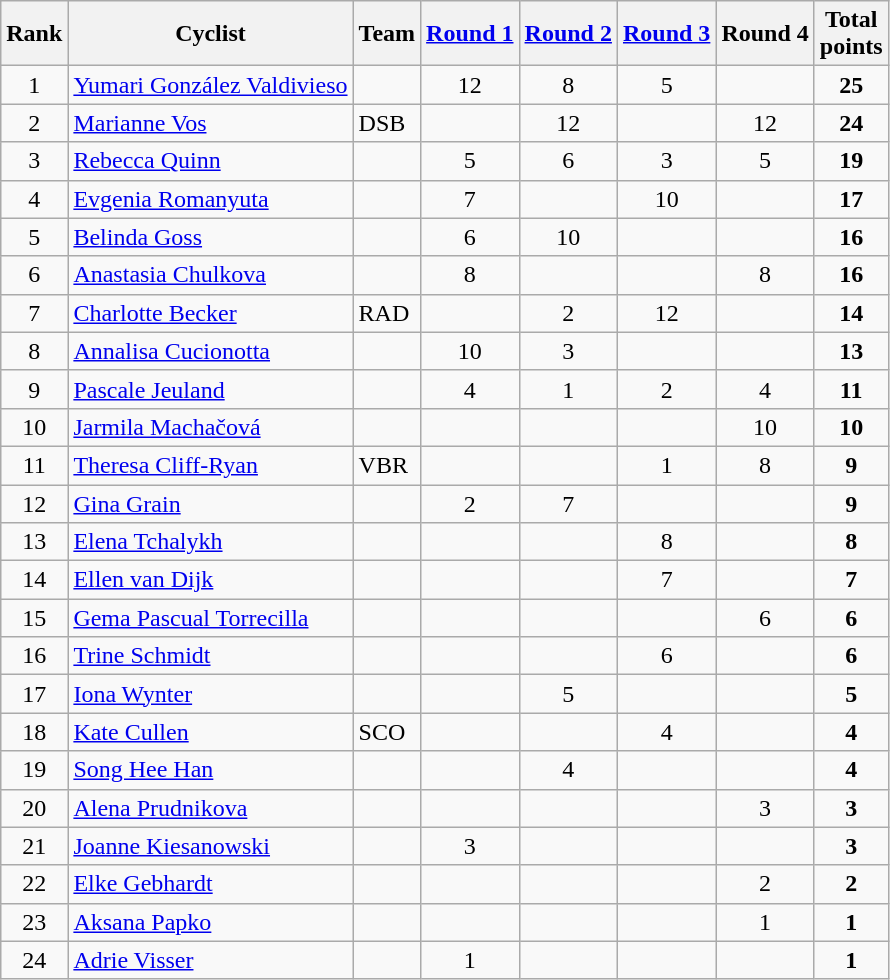<table class=wikitable sortable style=text-align:center;>
<tr>
<th>Rank</th>
<th class=unsortable>Cyclist</th>
<th>Team</th>
<th><a href='#'>Round 1</a></th>
<th><a href='#'>Round 2</a></th>
<th><a href='#'>Round 3</a></th>
<th>Round 4</th>
<th>Total<br>points</th>
</tr>
<tr>
<td align=center>1</td>
<td align=left><a href='#'>Yumari González Valdivieso</a></td>
<td align=left></td>
<td>12</td>
<td>8</td>
<td>5</td>
<td></td>
<td><strong>25</strong></td>
</tr>
<tr>
<td align=center>2</td>
<td align=left><a href='#'>Marianne Vos</a></td>
<td align=left>DSB</td>
<td></td>
<td>12</td>
<td></td>
<td>12</td>
<td><strong>24</strong></td>
</tr>
<tr>
<td align=center>3</td>
<td align=left><a href='#'>Rebecca Quinn</a></td>
<td align=left></td>
<td>5</td>
<td>6</td>
<td>3</td>
<td>5</td>
<td><strong>19</strong></td>
</tr>
<tr>
<td align=center>4</td>
<td align=left><a href='#'>Evgenia Romanyuta</a></td>
<td align=left></td>
<td>7</td>
<td></td>
<td>10</td>
<td></td>
<td><strong>17</strong></td>
</tr>
<tr>
<td align=center>5</td>
<td align=left><a href='#'>Belinda Goss</a></td>
<td align=left></td>
<td>6</td>
<td>10</td>
<td></td>
<td></td>
<td><strong>16</strong></td>
</tr>
<tr>
<td align=center>6</td>
<td align=left><a href='#'>Anastasia Chulkova</a></td>
<td align=left></td>
<td>8</td>
<td></td>
<td></td>
<td>8</td>
<td><strong>16</strong></td>
</tr>
<tr>
<td align=center>7</td>
<td align=left><a href='#'>Charlotte Becker</a></td>
<td align=left>RAD</td>
<td></td>
<td>2</td>
<td>12</td>
<td></td>
<td><strong>14</strong></td>
</tr>
<tr>
<td align=center>8</td>
<td align=left><a href='#'>Annalisa Cucionotta</a></td>
<td align=left></td>
<td>10</td>
<td>3</td>
<td></td>
<td></td>
<td><strong>13</strong></td>
</tr>
<tr>
<td align=center>9</td>
<td align=left><a href='#'>Pascale Jeuland</a></td>
<td align=left></td>
<td>4</td>
<td>1</td>
<td>2</td>
<td>4</td>
<td><strong>11</strong></td>
</tr>
<tr>
<td align=center>10</td>
<td align=left><a href='#'>Jarmila Machačová</a></td>
<td align=left></td>
<td></td>
<td></td>
<td></td>
<td>10</td>
<td><strong>10</strong></td>
</tr>
<tr>
<td align=center>11</td>
<td align=left><a href='#'>Theresa Cliff-Ryan</a></td>
<td align=left>VBR</td>
<td></td>
<td></td>
<td>1</td>
<td>8</td>
<td><strong>9</strong></td>
</tr>
<tr>
<td align=center>12</td>
<td align=left><a href='#'>Gina Grain</a></td>
<td align=left></td>
<td>2</td>
<td>7</td>
<td></td>
<td></td>
<td><strong>9</strong></td>
</tr>
<tr>
<td align=center>13</td>
<td align=left><a href='#'>Elena Tchalykh</a></td>
<td align=left></td>
<td></td>
<td></td>
<td>8</td>
<td></td>
<td><strong>8</strong></td>
</tr>
<tr>
<td align=center>14</td>
<td align=left><a href='#'>Ellen van Dijk</a></td>
<td align=left></td>
<td></td>
<td></td>
<td>7</td>
<td></td>
<td><strong>7</strong></td>
</tr>
<tr>
<td align=center>15</td>
<td align=left><a href='#'>Gema Pascual Torrecilla</a></td>
<td align=left></td>
<td></td>
<td></td>
<td></td>
<td>6</td>
<td><strong>6</strong></td>
</tr>
<tr>
<td align=center>16</td>
<td align=left><a href='#'>Trine Schmidt</a></td>
<td align=left></td>
<td></td>
<td></td>
<td>6</td>
<td></td>
<td><strong>6</strong></td>
</tr>
<tr>
<td align=center>17</td>
<td align=left><a href='#'>Iona Wynter</a></td>
<td align=left></td>
<td></td>
<td>5</td>
<td></td>
<td></td>
<td><strong>5</strong></td>
</tr>
<tr>
<td align=center>18</td>
<td align=left><a href='#'>Kate Cullen</a></td>
<td align=left>SCO</td>
<td></td>
<td></td>
<td>4</td>
<td></td>
<td><strong>4</strong></td>
</tr>
<tr>
<td align=center>19</td>
<td align=left><a href='#'>Song Hee Han</a></td>
<td align=left></td>
<td></td>
<td>4</td>
<td></td>
<td></td>
<td><strong>4</strong></td>
</tr>
<tr>
<td align=center>20</td>
<td align=left><a href='#'>Alena Prudnikova</a></td>
<td align=left></td>
<td></td>
<td></td>
<td></td>
<td>3</td>
<td><strong>3</strong></td>
</tr>
<tr>
<td align=center>21</td>
<td align=left><a href='#'>Joanne Kiesanowski</a></td>
<td align=left></td>
<td>3</td>
<td></td>
<td></td>
<td></td>
<td><strong>3</strong></td>
</tr>
<tr>
<td align=center>22</td>
<td align=left><a href='#'>Elke Gebhardt</a></td>
<td align=left></td>
<td></td>
<td></td>
<td></td>
<td>2</td>
<td><strong>2</strong></td>
</tr>
<tr>
<td align=center>23</td>
<td align=left><a href='#'>Aksana Papko</a></td>
<td align=left></td>
<td></td>
<td></td>
<td></td>
<td>1</td>
<td><strong>1</strong></td>
</tr>
<tr>
<td align=center>24</td>
<td align=left><a href='#'>Adrie Visser</a></td>
<td align=left></td>
<td>1</td>
<td></td>
<td></td>
<td></td>
<td><strong>1</strong></td>
</tr>
</table>
